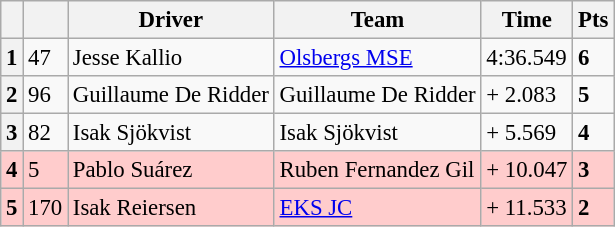<table class="wikitable" style="font-size:95%">
<tr>
<th></th>
<th></th>
<th>Driver</th>
<th>Team</th>
<th>Time</th>
<th>Pts</th>
</tr>
<tr>
<th>1</th>
<td>47</td>
<td> Jesse Kallio</td>
<td><a href='#'>Olsbergs MSE</a></td>
<td>4:36.549</td>
<td><strong>6</strong></td>
</tr>
<tr>
<th>2</th>
<td>96</td>
<td> Guillaume De Ridder</td>
<td>Guillaume De Ridder</td>
<td>+ 2.083</td>
<td><strong>5</strong></td>
</tr>
<tr>
<th>3</th>
<td>82</td>
<td> Isak Sjökvist</td>
<td>Isak Sjökvist</td>
<td>+ 5.569</td>
<td><strong>4</strong></td>
</tr>
<tr>
<th style="background:#ffcccc;">4</th>
<td style="background:#ffcccc;">5</td>
<td style="background:#ffcccc;"> Pablo Suárez</td>
<td style="background:#ffcccc;">Ruben Fernandez Gil</td>
<td style="background:#ffcccc;">+ 10.047</td>
<td style="background:#ffcccc;"><strong>3</strong></td>
</tr>
<tr>
<th style="background:#ffcccc;">5</th>
<td style="background:#ffcccc;">170</td>
<td style="background:#ffcccc;"> Isak Reiersen</td>
<td style="background:#ffcccc;"><a href='#'>EKS JC</a></td>
<td style="background:#ffcccc;">+ 11.533</td>
<td style="background:#ffcccc;"><strong>2</strong></td>
</tr>
</table>
